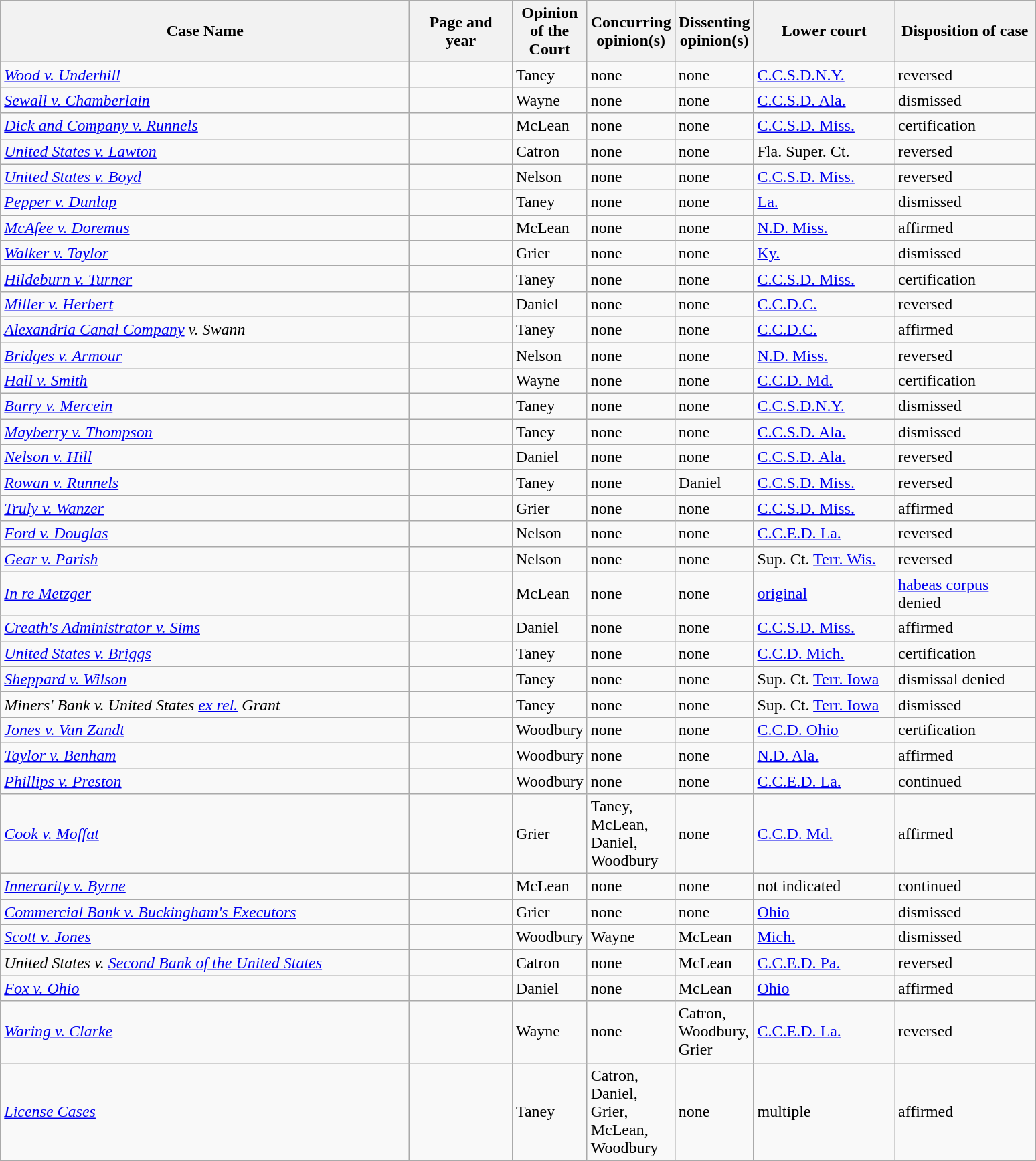<table class="wikitable sortable">
<tr>
<th scope="col" style="width: 400px;">Case Name</th>
<th scope="col" style="width: 95px;">Page and year</th>
<th scope="col" style="width: 10px;">Opinion of the Court</th>
<th scope="col" style="width: 10px;">Concurring opinion(s)</th>
<th scope="col" style="width: 10px;">Dissenting opinion(s)</th>
<th scope="col" style="width: 133px;">Lower court</th>
<th scope="col" style="width: 133px;">Disposition of case</th>
</tr>
<tr>
<td><em><a href='#'>Wood v. Underhill</a></em></td>
<td align="right"></td>
<td>Taney</td>
<td>none</td>
<td>none</td>
<td><a href='#'>C.C.S.D.N.Y.</a></td>
<td>reversed</td>
</tr>
<tr>
<td><em><a href='#'>Sewall v. Chamberlain</a></em></td>
<td align="right"></td>
<td>Wayne</td>
<td>none</td>
<td>none</td>
<td><a href='#'>C.C.S.D. Ala.</a></td>
<td>dismissed</td>
</tr>
<tr>
<td><em><a href='#'>Dick and Company v. Runnels</a></em></td>
<td align="right"></td>
<td>McLean</td>
<td>none</td>
<td>none</td>
<td><a href='#'>C.C.S.D. Miss.</a></td>
<td>certification</td>
</tr>
<tr>
<td><em><a href='#'>United States v. Lawton</a></em></td>
<td align="right"></td>
<td>Catron</td>
<td>none</td>
<td>none</td>
<td>Fla. Super. Ct.</td>
<td>reversed</td>
</tr>
<tr>
<td><em><a href='#'>United States v. Boyd</a></em></td>
<td align="right"></td>
<td>Nelson</td>
<td>none</td>
<td>none</td>
<td><a href='#'>C.C.S.D. Miss.</a></td>
<td>reversed</td>
</tr>
<tr>
<td><em><a href='#'>Pepper v. Dunlap</a></em></td>
<td align="right"></td>
<td>Taney</td>
<td>none</td>
<td>none</td>
<td><a href='#'>La.</a></td>
<td>dismissed</td>
</tr>
<tr>
<td><em><a href='#'>McAfee v. Doremus</a></em></td>
<td align="right"></td>
<td>McLean</td>
<td>none</td>
<td>none</td>
<td><a href='#'>N.D. Miss.</a></td>
<td>affirmed</td>
</tr>
<tr>
<td><em><a href='#'>Walker v. Taylor</a></em></td>
<td align="right"></td>
<td>Grier</td>
<td>none</td>
<td>none</td>
<td><a href='#'>Ky.</a></td>
<td>dismissed</td>
</tr>
<tr>
<td><em><a href='#'>Hildeburn v. Turner</a></em></td>
<td align="right"></td>
<td>Taney</td>
<td>none</td>
<td>none</td>
<td><a href='#'>C.C.S.D. Miss.</a></td>
<td>certification</td>
</tr>
<tr>
<td><em><a href='#'>Miller v. Herbert</a></em></td>
<td align="right"></td>
<td>Daniel</td>
<td>none</td>
<td>none</td>
<td><a href='#'>C.C.D.C.</a></td>
<td>reversed</td>
</tr>
<tr>
<td><em><a href='#'>Alexandria Canal Company</a> v. Swann</em></td>
<td align="right"></td>
<td>Taney</td>
<td>none</td>
<td>none</td>
<td><a href='#'>C.C.D.C.</a></td>
<td>affirmed</td>
</tr>
<tr>
<td><em><a href='#'>Bridges v. Armour</a></em></td>
<td align="right"></td>
<td>Nelson</td>
<td>none</td>
<td>none</td>
<td><a href='#'>N.D. Miss.</a></td>
<td>reversed</td>
</tr>
<tr>
<td><em><a href='#'>Hall v. Smith</a></em></td>
<td align="right"></td>
<td>Wayne</td>
<td>none</td>
<td>none</td>
<td><a href='#'>C.C.D. Md.</a></td>
<td>certification</td>
</tr>
<tr>
<td><em><a href='#'>Barry v. Mercein</a></em></td>
<td align="right"></td>
<td>Taney</td>
<td>none</td>
<td>none</td>
<td><a href='#'>C.C.S.D.N.Y.</a></td>
<td>dismissed</td>
</tr>
<tr>
<td><em><a href='#'>Mayberry v. Thompson</a></em></td>
<td align="right"></td>
<td>Taney</td>
<td>none</td>
<td>none</td>
<td><a href='#'>C.C.S.D. Ala.</a></td>
<td>dismissed</td>
</tr>
<tr>
<td><em><a href='#'>Nelson v. Hill</a></em></td>
<td align="right"></td>
<td>Daniel</td>
<td>none</td>
<td>none</td>
<td><a href='#'>C.C.S.D. Ala.</a></td>
<td>reversed</td>
</tr>
<tr>
<td><em><a href='#'>Rowan v. Runnels</a></em></td>
<td align="right"></td>
<td>Taney</td>
<td>none</td>
<td>Daniel</td>
<td><a href='#'>C.C.S.D. Miss.</a></td>
<td>reversed</td>
</tr>
<tr>
<td><em><a href='#'>Truly v. Wanzer</a></em></td>
<td align="right"></td>
<td>Grier</td>
<td>none</td>
<td>none</td>
<td><a href='#'>C.C.S.D. Miss.</a></td>
<td>affirmed</td>
</tr>
<tr>
<td><em><a href='#'>Ford v. Douglas</a></em></td>
<td align="right"></td>
<td>Nelson</td>
<td>none</td>
<td>none</td>
<td><a href='#'>C.C.E.D. La.</a></td>
<td>reversed</td>
</tr>
<tr>
<td><em><a href='#'>Gear v. Parish</a></em></td>
<td align="right"></td>
<td>Nelson</td>
<td>none</td>
<td>none</td>
<td>Sup. Ct. <a href='#'>Terr. Wis.</a></td>
<td>reversed</td>
</tr>
<tr>
<td><em><a href='#'>In re Metzger</a></em></td>
<td align="right"></td>
<td>McLean</td>
<td>none</td>
<td>none</td>
<td><a href='#'>original</a></td>
<td><a href='#'>habeas corpus</a> denied</td>
</tr>
<tr>
<td><em><a href='#'>Creath's Administrator v. Sims</a></em></td>
<td align="right"></td>
<td>Daniel</td>
<td>none</td>
<td>none</td>
<td><a href='#'>C.C.S.D. Miss.</a></td>
<td>affirmed</td>
</tr>
<tr>
<td><em><a href='#'>United States v. Briggs</a></em></td>
<td align="right"></td>
<td>Taney</td>
<td>none</td>
<td>none</td>
<td><a href='#'>C.C.D. Mich.</a></td>
<td>certification</td>
</tr>
<tr>
<td><em><a href='#'>Sheppard v. Wilson</a></em></td>
<td align="right"></td>
<td>Taney</td>
<td>none</td>
<td>none</td>
<td>Sup. Ct.  <a href='#'>Terr. Iowa</a></td>
<td>dismissal denied</td>
</tr>
<tr>
<td><em>Miners' Bank v. United States <a href='#'>ex rel.</a> Grant</em></td>
<td align="right"></td>
<td>Taney</td>
<td>none</td>
<td>none</td>
<td>Sup. Ct.  <a href='#'>Terr. Iowa</a></td>
<td>dismissed</td>
</tr>
<tr>
<td><em><a href='#'>Jones v. Van Zandt</a></em></td>
<td align="right"></td>
<td>Woodbury</td>
<td>none</td>
<td>none</td>
<td><a href='#'>C.C.D. Ohio</a></td>
<td>certification</td>
</tr>
<tr>
<td><em><a href='#'>Taylor v. Benham</a></em></td>
<td align="right"></td>
<td>Woodbury</td>
<td>none</td>
<td>none</td>
<td><a href='#'>N.D. Ala.</a></td>
<td>affirmed</td>
</tr>
<tr>
<td><em><a href='#'>Phillips v. Preston</a></em></td>
<td align="right"></td>
<td>Woodbury</td>
<td>none</td>
<td>none</td>
<td><a href='#'>C.C.E.D. La.</a></td>
<td>continued</td>
</tr>
<tr>
<td><em><a href='#'>Cook v. Moffat</a></em></td>
<td align="right"></td>
<td>Grier</td>
<td>Taney, McLean, Daniel, Woodbury</td>
<td>none</td>
<td><a href='#'>C.C.D. Md.</a></td>
<td>affirmed</td>
</tr>
<tr>
<td><em><a href='#'>Innerarity v. Byrne</a></em></td>
<td align="right"></td>
<td>McLean</td>
<td>none</td>
<td>none</td>
<td>not indicated</td>
<td>continued</td>
</tr>
<tr>
<td><em><a href='#'>Commercial Bank v. Buckingham's Executors</a></em></td>
<td align="right"></td>
<td>Grier</td>
<td>none</td>
<td>none</td>
<td><a href='#'>Ohio</a></td>
<td>dismissed</td>
</tr>
<tr>
<td><em><a href='#'>Scott v. Jones</a></em></td>
<td align="right"></td>
<td>Woodbury</td>
<td>Wayne</td>
<td>McLean</td>
<td><a href='#'>Mich.</a></td>
<td>dismissed</td>
</tr>
<tr>
<td><em>United States v. <a href='#'>Second Bank of the United States</a></em></td>
<td align="right"></td>
<td>Catron</td>
<td>none</td>
<td>McLean</td>
<td><a href='#'>C.C.E.D. Pa.</a></td>
<td>reversed</td>
</tr>
<tr>
<td><em><a href='#'>Fox v. Ohio</a></em></td>
<td align="right"></td>
<td>Daniel</td>
<td>none</td>
<td>McLean</td>
<td><a href='#'>Ohio</a></td>
<td>affirmed</td>
</tr>
<tr>
<td><em><a href='#'>Waring v. Clarke</a></em></td>
<td align="right"></td>
<td>Wayne</td>
<td>none</td>
<td>Catron, Woodbury, Grier</td>
<td><a href='#'>C.C.E.D. La.</a></td>
<td>reversed</td>
</tr>
<tr>
<td><em><a href='#'>License Cases</a></em></td>
<td align="right"></td>
<td>Taney</td>
<td>Catron, Daniel, Grier, McLean, Woodbury</td>
<td>none</td>
<td>multiple</td>
<td>affirmed</td>
</tr>
<tr>
</tr>
</table>
